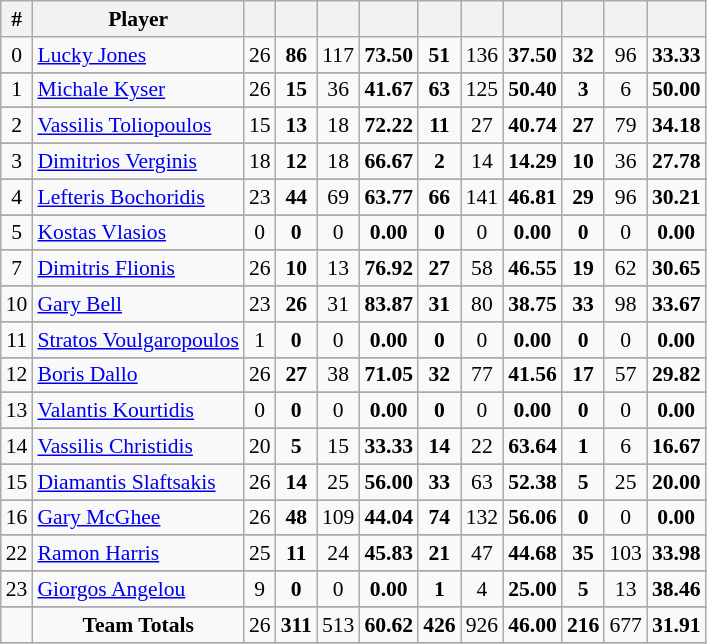<table class="wikitable sortable" style="font-size:90%; text-align:center;">
<tr>
<th>#</th>
<th>Player</th>
<th></th>
<th></th>
<th></th>
<th></th>
<th></th>
<th></th>
<th></th>
<th></th>
<th></th>
<th></th>
</tr>
<tr>
<td>0</td>
<td align="left"> <a href='#'>Lucky Jones</a></td>
<td>26</td>
<td><strong>86</strong></td>
<td>117</td>
<td><strong>73.50</strong></td>
<td><strong>51</strong></td>
<td>136</td>
<td><strong>37.50</strong></td>
<td><strong>32</strong></td>
<td>96</td>
<td><strong>33.33</strong></td>
</tr>
<tr>
</tr>
<tr>
<td>1</td>
<td align="left"> <a href='#'>Michale Kyser</a></td>
<td>26</td>
<td><strong>15</strong></td>
<td>36</td>
<td><strong>41.67</strong></td>
<td><strong>63</strong></td>
<td>125</td>
<td><strong>50.40</strong></td>
<td><strong>3</strong></td>
<td>6</td>
<td><strong>50.00</strong></td>
</tr>
<tr>
</tr>
<tr>
<td>2</td>
<td align="left"> <a href='#'>Vassilis Toliopoulos</a></td>
<td>15</td>
<td><strong>13</strong></td>
<td>18</td>
<td><strong>72.22</strong></td>
<td><strong>11</strong></td>
<td>27</td>
<td><strong>40.74</strong></td>
<td><strong>27</strong></td>
<td>79</td>
<td><strong>34.18</strong></td>
</tr>
<tr>
</tr>
<tr>
<td>3</td>
<td align="left"> <a href='#'>Dimitrios Verginis</a></td>
<td>18</td>
<td><strong>12</strong></td>
<td>18</td>
<td><strong>66.67</strong></td>
<td><strong>2</strong></td>
<td>14</td>
<td><strong>14.29</strong></td>
<td><strong>10</strong></td>
<td>36</td>
<td><strong>27.78</strong></td>
</tr>
<tr>
</tr>
<tr>
<td>4</td>
<td align="left"> <a href='#'>Lefteris Bochoridis</a></td>
<td>23</td>
<td><strong>44</strong></td>
<td>69</td>
<td><strong>63.77</strong></td>
<td><strong>66</strong></td>
<td>141</td>
<td><strong>46.81</strong></td>
<td><strong>29</strong></td>
<td>96</td>
<td><strong>30.21</strong></td>
</tr>
<tr>
</tr>
<tr>
<td>5</td>
<td align="left"> <a href='#'>Kostas Vlasios</a></td>
<td>0</td>
<td><strong>0</strong></td>
<td>0</td>
<td><strong>0.00</strong></td>
<td><strong>0</strong></td>
<td>0</td>
<td><strong>0.00</strong></td>
<td><strong>0</strong></td>
<td>0</td>
<td><strong>0.00</strong></td>
</tr>
<tr>
</tr>
<tr>
<td>7</td>
<td align="left"> <a href='#'>Dimitris Flionis</a></td>
<td>26</td>
<td><strong>10</strong></td>
<td>13</td>
<td><strong>76.92</strong></td>
<td><strong>27</strong></td>
<td>58</td>
<td><strong>46.55</strong></td>
<td><strong>19</strong></td>
<td>62</td>
<td><strong>30.65</strong></td>
</tr>
<tr>
</tr>
<tr>
<td>10</td>
<td align="left"> <a href='#'>Gary Bell</a></td>
<td>23</td>
<td><strong>26</strong></td>
<td>31</td>
<td><strong>83.87</strong></td>
<td><strong>31</strong></td>
<td>80</td>
<td><strong>38.75</strong></td>
<td><strong>33</strong></td>
<td>98</td>
<td><strong>33.67</strong></td>
</tr>
<tr>
</tr>
<tr>
<td>11</td>
<td align="left"> <a href='#'>Stratos Voulgaropoulos</a></td>
<td>1</td>
<td><strong>0</strong></td>
<td>0</td>
<td><strong>0.00</strong></td>
<td><strong>0</strong></td>
<td>0</td>
<td><strong>0.00</strong></td>
<td><strong>0</strong></td>
<td>0</td>
<td><strong>0.00</strong></td>
</tr>
<tr>
</tr>
<tr>
<td>12</td>
<td align="left"> <a href='#'>Boris Dallo</a></td>
<td>26</td>
<td><strong>27</strong></td>
<td>38</td>
<td><strong>71.05</strong></td>
<td><strong>32</strong></td>
<td>77</td>
<td><strong>41.56</strong></td>
<td><strong>17</strong></td>
<td>57</td>
<td><strong>29.82</strong></td>
</tr>
<tr>
</tr>
<tr>
<td>13</td>
<td align="left"> <a href='#'>Valantis Kourtidis</a></td>
<td>0</td>
<td><strong>0</strong></td>
<td>0</td>
<td><strong>0.00</strong></td>
<td><strong>0</strong></td>
<td>0</td>
<td><strong>0.00</strong></td>
<td><strong>0</strong></td>
<td>0</td>
<td><strong>0.00</strong></td>
</tr>
<tr>
</tr>
<tr>
<td>14</td>
<td align="left"> <a href='#'>Vassilis Christidis</a></td>
<td>20</td>
<td><strong>5</strong></td>
<td>15</td>
<td><strong>33.33</strong></td>
<td><strong>14</strong></td>
<td>22</td>
<td><strong>63.64</strong></td>
<td><strong>1</strong></td>
<td>6</td>
<td><strong>16.67</strong></td>
</tr>
<tr>
</tr>
<tr>
<td>15</td>
<td align="left"> <a href='#'>Diamantis Slaftsakis</a></td>
<td>26</td>
<td><strong>14</strong></td>
<td>25</td>
<td><strong>56.00</strong></td>
<td><strong>33</strong></td>
<td>63</td>
<td><strong>52.38</strong></td>
<td><strong>5</strong></td>
<td>25</td>
<td><strong>20.00</strong></td>
</tr>
<tr>
</tr>
<tr>
<td>16</td>
<td align="left"> <a href='#'>Gary McGhee</a></td>
<td>26</td>
<td><strong>48</strong></td>
<td>109</td>
<td><strong>44.04</strong></td>
<td><strong>74</strong></td>
<td>132</td>
<td><strong>56.06</strong></td>
<td><strong>0</strong></td>
<td>0</td>
<td><strong>0.00</strong></td>
</tr>
<tr>
</tr>
<tr>
<td>22</td>
<td align="left"> <a href='#'>Ramon Harris</a></td>
<td>25</td>
<td><strong>11</strong></td>
<td>24</td>
<td><strong>45.83</strong></td>
<td><strong>21</strong></td>
<td>47</td>
<td><strong>44.68</strong></td>
<td><strong>35</strong></td>
<td>103</td>
<td><strong>33.98</strong></td>
</tr>
<tr>
</tr>
<tr>
<td>23</td>
<td align="left"> <a href='#'>Giorgos Angelou</a></td>
<td>9</td>
<td><strong>0</strong></td>
<td>0</td>
<td><strong>0.00</strong></td>
<td><strong>1</strong></td>
<td>4</td>
<td><strong>25.00</strong></td>
<td><strong>5</strong></td>
<td>13</td>
<td><strong>38.46</strong></td>
</tr>
<tr>
</tr>
<tr>
<td></td>
<td><strong>Team Totals</strong></td>
<td>26</td>
<td><strong>311</strong></td>
<td>513</td>
<td><strong>60.62</strong></td>
<td><strong>426</strong></td>
<td>926</td>
<td><strong>46.00</strong></td>
<td><strong>216</strong></td>
<td>677</td>
<td><strong>31.91</strong></td>
</tr>
<tr>
</tr>
</table>
